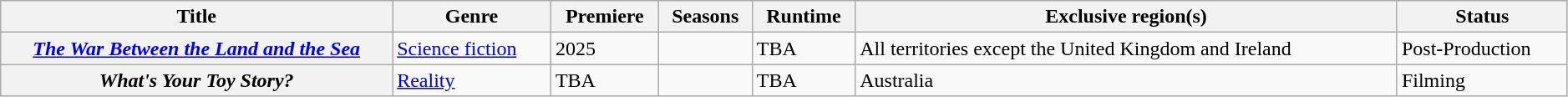<table class="wikitable plainrowheaders sortable" style="width:99%;">
<tr>
<th scope="col" style="width:25%;">Title</th>
<th>Genre</th>
<th>Premiere</th>
<th>Seasons</th>
<th>Runtime</th>
<th>Exclusive region(s)</th>
<th>Status</th>
</tr>
<tr>
<th scope="row"><em><a href='#'>The War Between the Land and the Sea</a></em></th>
<td><a href='#'>Science fiction</a></td>
<td>2025</td>
<td></td>
<td>TBA</td>
<td>All territories except the United Kingdom and Ireland</td>
<td>Post-Production</td>
</tr>
<tr>
<th scope="row"><em>What's Your Toy Story?</em></th>
<td><a href='#'>Reality</a></td>
<td>TBA</td>
<td></td>
<td>TBA</td>
<td>Australia</td>
<td>Filming</td>
</tr>
</table>
